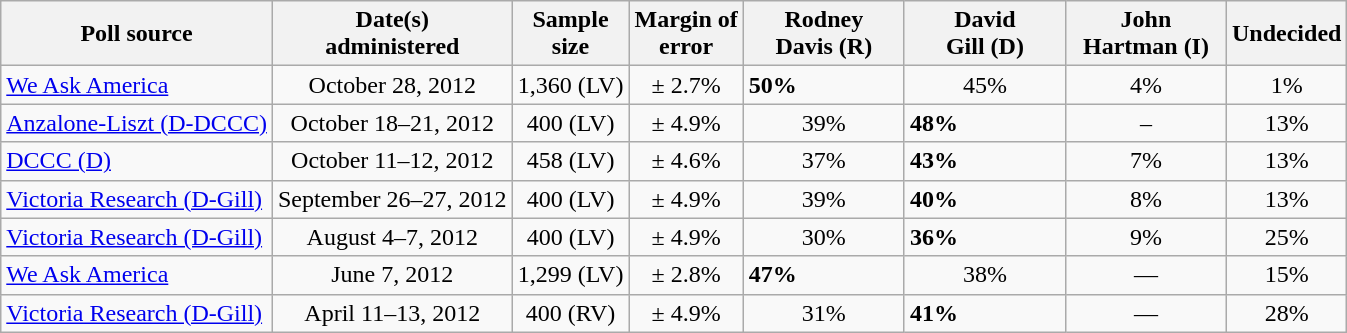<table class="wikitable">
<tr>
<th>Poll source</th>
<th>Date(s)<br>administered</th>
<th>Sample<br>size</th>
<th>Margin of<br>error</th>
<th style="width:100px;">Rodney<br>Davis (R)</th>
<th style="width:100px;">David<br>Gill (D)</th>
<th style="width:100px;">John<br>Hartman (I)</th>
<th>Undecided</th>
</tr>
<tr>
<td><a href='#'>We Ask America</a></td>
<td align=center>October 28, 2012</td>
<td align=center>1,360 (LV)</td>
<td align=center>± 2.7%</td>
<td><strong>50%</strong></td>
<td align=center>45%</td>
<td align=center>4%</td>
<td align=center>1%</td>
</tr>
<tr>
<td><a href='#'>Anzalone-Liszt (D-DCCC)</a></td>
<td align=center>October 18–21, 2012</td>
<td align=center>400 (LV)</td>
<td align=center>± 4.9%</td>
<td align=center>39%</td>
<td><strong>48%</strong></td>
<td align=center>–</td>
<td align=center>13%</td>
</tr>
<tr>
<td><a href='#'>DCCC (D)</a></td>
<td align=center>October 11–12, 2012</td>
<td align=center>458 (LV)</td>
<td align=center>± 4.6%</td>
<td align=center>37%</td>
<td><strong>43%</strong></td>
<td align=center>7%</td>
<td align=center>13%</td>
</tr>
<tr>
<td><a href='#'>Victoria Research (D-Gill)</a></td>
<td align=center>September 26–27, 2012</td>
<td align=center>400 (LV)</td>
<td align=center>± 4.9%</td>
<td align=center>39%</td>
<td><strong>40%</strong></td>
<td align=center>8%</td>
<td align=center>13%</td>
</tr>
<tr>
<td><a href='#'>Victoria Research (D-Gill)</a></td>
<td align=center>August 4–7, 2012</td>
<td align=center>400 (LV)</td>
<td align=center>± 4.9%</td>
<td align=center>30%</td>
<td><strong>36%</strong></td>
<td align=center>9%</td>
<td align=center>25%</td>
</tr>
<tr>
<td><a href='#'>We Ask America</a></td>
<td align=center>June 7, 2012</td>
<td align=center>1,299 (LV)</td>
<td align=center>± 2.8%</td>
<td><strong>47%</strong></td>
<td align=center>38%</td>
<td align=center>—</td>
<td align=center>15%</td>
</tr>
<tr>
<td><a href='#'>Victoria Research (D-Gill)</a></td>
<td align=center>April 11–13, 2012</td>
<td align=center>400 (RV)</td>
<td align=center>± 4.9%</td>
<td align=center>31%</td>
<td><strong>41%</strong></td>
<td align=center>—</td>
<td align=center>28%</td>
</tr>
</table>
